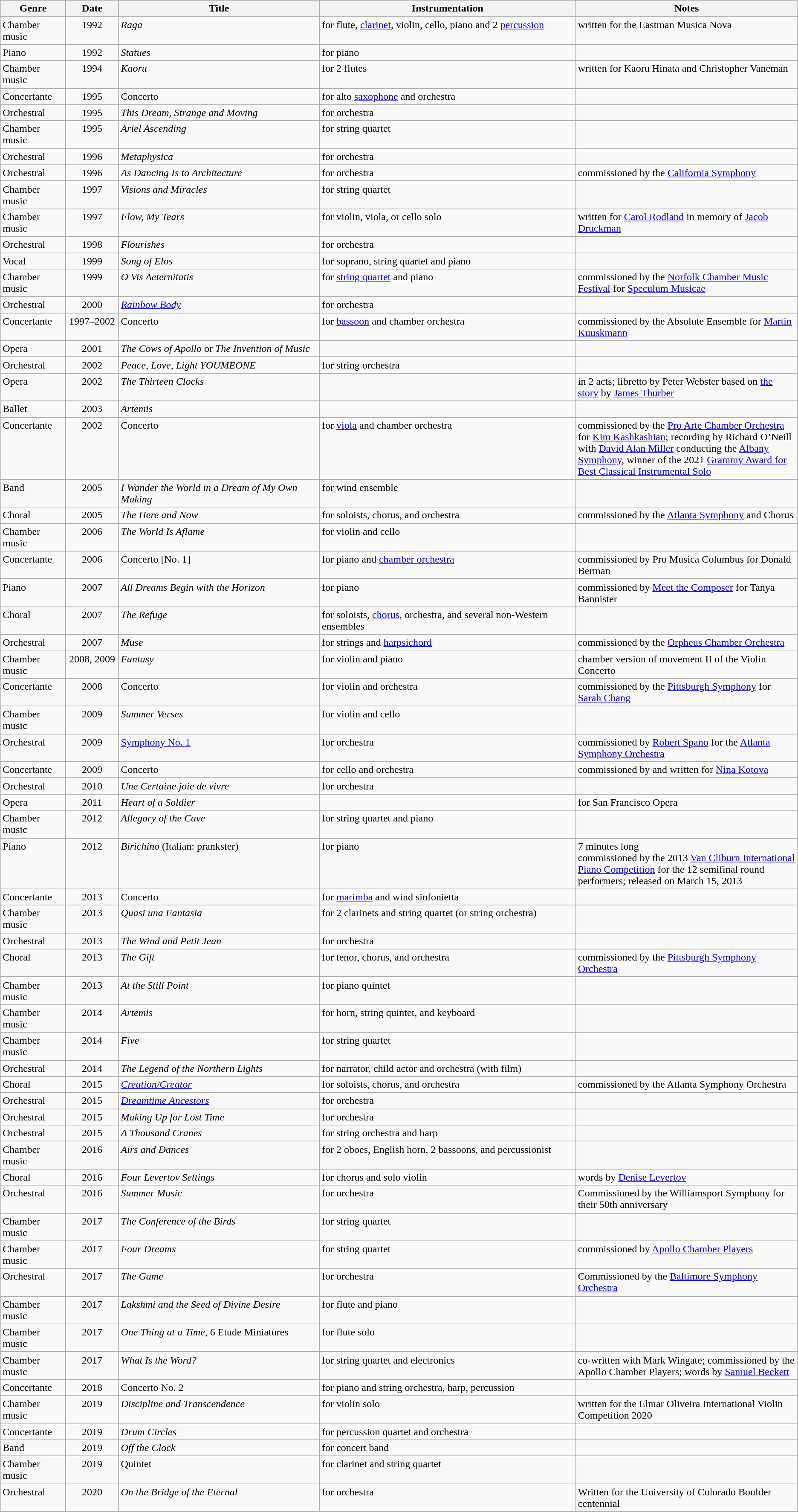<table class="sortable wikitable" style="margins:auto; width=95%;">
<tr>
<th width="95">Genre</th>
<th width="75">Date</th>
<th width=>Title</th>
<th width=>Instrumentation</th>
<th width="340">Notes</th>
</tr>
<tr valign="top">
<td>Chamber music</td>
<td align=center>1992</td>
<td><em>Raga</em></td>
<td>for flute, <a href='#'>clarinet</a>, violin, cello, piano and 2 <a href='#'>percussion</a></td>
<td>written for the Eastman Musica Nova</td>
</tr>
<tr valign="top">
<td>Piano</td>
<td align=center>1992</td>
<td><em>Statues</em></td>
<td>for piano</td>
<td></td>
</tr>
<tr valign="top">
<td>Chamber music</td>
<td align=center>1994</td>
<td><em>Kaoru</em></td>
<td>for 2 flutes</td>
<td>written for Kaoru Hinata and Christopher Vaneman</td>
</tr>
<tr valign="top">
<td>Concertante</td>
<td align=center>1995</td>
<td>Concerto</td>
<td>for alto <a href='#'>saxophone</a> and orchestra</td>
<td></td>
</tr>
<tr valign="top">
<td>Orchestral</td>
<td align=center>1995</td>
<td><em>This Dream, Strange and Moving</em></td>
<td>for orchestra</td>
<td></td>
</tr>
<tr valign="top">
<td>Chamber music</td>
<td align=center>1995</td>
<td><em>Ariel Ascending</em></td>
<td>for string quartet</td>
<td></td>
</tr>
<tr valign="top">
<td>Orchestral</td>
<td align=center>1996</td>
<td><em>Metaphysica</em></td>
<td>for orchestra</td>
<td></td>
</tr>
<tr valign="top">
<td>Orchestral</td>
<td align=center>1996</td>
<td><em>As Dancing Is to Architecture</em></td>
<td>for orchestra</td>
<td>commissioned by the <a href='#'>California Symphony</a></td>
</tr>
<tr valign="top">
<td>Chamber music</td>
<td align=center>1997</td>
<td><em>Visions and Miracles</em></td>
<td>for string quartet</td>
<td></td>
</tr>
<tr valign="top">
<td>Chamber music</td>
<td align=center>1997</td>
<td><em>Flow, My Tears</em></td>
<td>for violin, viola, or cello solo</td>
<td>written for <a href='#'>Carol Rodland</a> in memory of <a href='#'>Jacob Druckman</a></td>
</tr>
<tr valign="top">
<td>Orchestral</td>
<td align=center>1998</td>
<td><em>Flourishes</em></td>
<td>for orchestra</td>
<td></td>
</tr>
<tr valign="top">
<td>Vocal</td>
<td align=center>1999</td>
<td><em>Song of Elos</em></td>
<td>for soprano, string quartet and piano</td>
<td></td>
</tr>
<tr valign="top">
<td>Chamber music</td>
<td align=center>1999</td>
<td><em>O Vis Aeternitatis</em></td>
<td>for <a href='#'>string quartet</a> and piano</td>
<td>commissioned by the <a href='#'>Norfolk Chamber Music Festival</a> for <a href='#'>Speculum Musicae</a></td>
</tr>
<tr valign="top">
<td>Orchestral</td>
<td align=center>2000</td>
<td><em><a href='#'>Rainbow Body</a></em></td>
<td>for orchestra</td>
<td></td>
</tr>
<tr valign="top">
<td>Concertante</td>
<td align=center>1997–2002</td>
<td>Concerto</td>
<td>for <a href='#'>bassoon</a> and chamber orchestra</td>
<td>commissioned by the Absolute Ensemble for <a href='#'>Martin Kuuskmann</a></td>
</tr>
<tr valign="top">
<td>Opera</td>
<td align=center>2001</td>
<td><em>The Cows of Apollo</em> or <em>The Invention of Music</em></td>
<td></td>
<td></td>
</tr>
<tr valign="top">
<td>Orchestral</td>
<td align=center>2002</td>
<td><em>Peace, Love, Light YOUMEONE</em></td>
<td>for string orchestra</td>
<td></td>
</tr>
<tr valign="top">
<td>Opera</td>
<td align=center>2002</td>
<td><em>The Thirteen Clocks</em></td>
<td></td>
<td>in 2 acts; libretto by Peter Webster based on <a href='#'>the story</a> by <a href='#'>James Thurber</a></td>
</tr>
<tr valign="top">
<td>Ballet</td>
<td align=center>2003</td>
<td><em>Artemis</em></td>
<td></td>
<td></td>
</tr>
<tr valign="top">
<td>Concertante</td>
<td align=center>2002</td>
<td>Concerto </td>
<td>for <a href='#'>viola</a> and chamber orchestra</td>
<td>commissioned by the <a href='#'>Pro Arte Chamber Orchestra</a> for <a href='#'>Kim Kashkashian</a>; recording by Richard O’Neill with <a href='#'>David Alan Miller</a> conducting the <a href='#'>Albany Symphony</a>, winner of the 2021 <a href='#'>Grammy Award for Best Classical Instrumental Solo</a></td>
</tr>
<tr valign="top">
<td>Band</td>
<td align=center>2005</td>
<td><em>I Wander the World in a Dream of My Own Making</em></td>
<td>for wind ensemble</td>
<td></td>
</tr>
<tr valign="top">
<td>Choral</td>
<td align=center>2005</td>
<td><em>The Here and Now</em></td>
<td>for soloists, chorus, and orchestra</td>
<td>commissioned by the <a href='#'>Atlanta Symphony</a> and Chorus</td>
</tr>
<tr valign="top">
<td>Chamber music</td>
<td align=center>2006</td>
<td><em>The World Is Aflame</em></td>
<td>for violin and cello</td>
<td></td>
</tr>
<tr valign="top">
<td>Concertante</td>
<td align=center>2006</td>
<td>Concerto [No. 1]</td>
<td>for piano and <a href='#'>chamber orchestra</a></td>
<td>commissioned by Pro Musica Columbus for Donald Berman</td>
</tr>
<tr valign="top">
<td>Piano</td>
<td align=center>2007</td>
<td><em>All Dreams Begin with the Horizon</em></td>
<td>for piano</td>
<td>commissioned by <a href='#'>Meet the Composer</a> for Tanya Bannister</td>
</tr>
<tr valign="top">
<td>Choral</td>
<td align=center>2007</td>
<td><em>The Refuge</em></td>
<td>for soloists, <a href='#'>chorus</a>, orchestra, and several non-Western ensembles</td>
<td></td>
</tr>
<tr valign="top">
<td>Orchestral</td>
<td align=center>2007</td>
<td><em>Muse</em></td>
<td>for strings and <a href='#'>harpsichord</a></td>
<td>commissioned by the <a href='#'>Orpheus Chamber Orchestra</a></td>
</tr>
<tr valign="top">
<td>Chamber music</td>
<td align=center>2008, 2009</td>
<td><em>Fantasy</em></td>
<td>for violin and piano</td>
<td>chamber version of movement II of the Violin Concerto</td>
</tr>
<tr valign="top">
<td>Concertante</td>
<td align=center>2008</td>
<td>Concerto</td>
<td>for violin and orchestra</td>
<td>commissioned by the <a href='#'>Pittsburgh Symphony</a> for <a href='#'>Sarah Chang</a></td>
</tr>
<tr valign="top">
<td>Chamber music</td>
<td align=center>2009</td>
<td><em>Summer Verses</em></td>
<td>for violin and cello</td>
<td></td>
</tr>
<tr valign="top">
<td>Orchestral</td>
<td align=center>2009</td>
<td><a href='#'>Symphony No. 1</a></td>
<td>for orchestra</td>
<td>commissioned by <a href='#'>Robert Spano</a> for the <a href='#'>Atlanta Symphony Orchestra</a></td>
</tr>
<tr valign="top">
<td>Concertante</td>
<td align=center>2009</td>
<td>Concerto</td>
<td>for cello and orchestra</td>
<td>commissioned by and written for <a href='#'>Nina Kotova</a></td>
</tr>
<tr valign="top">
<td>Orchestral</td>
<td align=center>2010</td>
<td><em>Une Certaine joie de vivre</em></td>
<td>for orchestra</td>
<td></td>
</tr>
<tr valign="top">
<td>Opera</td>
<td align=center>2011</td>
<td><em>Heart of a Soldier</em></td>
<td></td>
<td>for San Francisco Opera</td>
</tr>
<tr valign="top">
<td>Chamber music</td>
<td align=center>2012</td>
<td><em>Allegory of the Cave</em></td>
<td>for string quartet and piano</td>
<td></td>
</tr>
<tr valign="top">
<td>Piano</td>
<td align=center>2012</td>
<td><em>Birichino</em> (Italian: prankster)</td>
<td>for piano</td>
<td>7 minutes long<br>commissioned by the 2013 <a href='#'>Van Cliburn International Piano Competition</a> for the 12 semifinal round performers; released on March 15, 2013</td>
</tr>
<tr valign="top">
<td>Concertante</td>
<td align=center>2013</td>
<td>Concerto</td>
<td>for <a href='#'>marimba</a> and wind sinfonietta</td>
<td></td>
</tr>
<tr valign="top">
<td>Chamber music</td>
<td align=center>2013</td>
<td><em>Quasi una Fantasia</em></td>
<td>for 2 clarinets and string quartet (or string orchestra)</td>
<td></td>
</tr>
<tr valign="top">
<td>Orchestral</td>
<td align=center>2013</td>
<td><em>The Wind and Petit Jean</em></td>
<td>for orchestra</td>
<td></td>
</tr>
<tr valign="top">
<td>Choral</td>
<td align=center>2013</td>
<td><em>The Gift</em></td>
<td>for tenor, chorus, and orchestra</td>
<td>commissioned by the <a href='#'>Pittsburgh Symphony Orchestra</a></td>
</tr>
<tr valign="top">
<td>Chamber music</td>
<td align=center>2013</td>
<td><em>At the Still Point</em></td>
<td>for piano quintet</td>
<td></td>
</tr>
<tr valign="top">
<td>Chamber music</td>
<td align=center>2014</td>
<td><em>Artemis</em></td>
<td>for horn, string quintet, and keyboard</td>
<td></td>
</tr>
<tr valign="top">
<td>Chamber music</td>
<td align=center>2014</td>
<td><em>Five</em></td>
<td>for string quartet</td>
<td></td>
</tr>
<tr valign="top">
<td>Orchestral</td>
<td align=center>2014</td>
<td><em>The Legend of the Northern Lights</em></td>
<td>for narrator, child actor and orchestra (with film)</td>
<td></td>
</tr>
<tr valign="top">
<td>Choral</td>
<td align=center>2015</td>
<td><em><a href='#'>Creation/Creator</a></em></td>
<td>for soloists, chorus, and orchestra</td>
<td>commissioned by the Atlanta Symphony Orchestra</td>
</tr>
<tr valign="top">
<td>Orchestral</td>
<td align=center>2015</td>
<td><em><a href='#'>Dreamtime Ancestors</a></em></td>
<td>for orchestra</td>
<td></td>
</tr>
<tr valign="top">
<td>Orchestral</td>
<td align=center>2015</td>
<td><em>Making Up for Lost Time</em></td>
<td>for orchestra</td>
<td></td>
</tr>
<tr valign="top">
<td>Orchestral</td>
<td align=center>2015</td>
<td><em>A Thousand Cranes</em></td>
<td>for string orchestra and harp</td>
<td></td>
</tr>
<tr valign="top">
<td>Chamber music</td>
<td align=center>2016</td>
<td><em>Airs and Dances</em></td>
<td>for 2 oboes, English horn, 2 bassoons, and percussionist</td>
<td></td>
</tr>
<tr valign="top">
<td>Choral</td>
<td align=center>2016</td>
<td><em>Four Levertov Settings</em></td>
<td>for chorus and solo violin</td>
<td>words by <a href='#'>Denise Levertov</a></td>
</tr>
<tr valign="top">
<td>Orchestral</td>
<td align=center>2016</td>
<td><em>Summer Music</em></td>
<td>for orchestra</td>
<td>Commissioned by the Williamsport Symphony for their 50th anniversary</td>
</tr>
<tr valign="top">
<td>Chamber music</td>
<td align=center>2017</td>
<td><em>The Conference of the Birds</em></td>
<td>for string quartet</td>
<td></td>
</tr>
<tr valign="top">
<td>Chamber music</td>
<td align=center>2017</td>
<td><em>Four Dreams</em></td>
<td>for string quartet</td>
<td>commissioned by <a href='#'>Apollo Chamber Players</a></td>
</tr>
<tr valign="top">
<td>Orchestral</td>
<td align=center>2017</td>
<td><em>The Game</em></td>
<td>for orchestra</td>
<td>Commissioned by the <a href='#'>Baltimore Symphony Orchestra</a></td>
</tr>
<tr valign="top">
<td>Chamber music</td>
<td align=center>2017</td>
<td><em>Lakshmi and the Seed of Divine Desire</em></td>
<td>for flute and piano</td>
<td></td>
</tr>
<tr valign="top">
<td>Chamber music</td>
<td align=center>2017</td>
<td><em>One Thing at a Time</em>, 6 Etude Miniatures</td>
<td>for flute solo</td>
<td></td>
</tr>
<tr valign="top">
<td>Chamber music</td>
<td align=center>2017</td>
<td><em>What Is the Word?</em></td>
<td>for string quartet and electronics</td>
<td>co-written with Mark Wingate; commissioned by the Apollo Chamber Players; words by <a href='#'>Samuel Beckett</a></td>
</tr>
<tr valign="top">
<td>Concertante</td>
<td align=center>2018</td>
<td>Concerto No. 2</td>
<td>for piano and string orchestra, harp, percussion</td>
<td></td>
</tr>
<tr valign="top">
<td>Chamber music</td>
<td align=center>2019</td>
<td><em>Discipline and Transcendence</em></td>
<td>for violin solo</td>
<td>written for the Elmar Oliveira International Violin Competition 2020</td>
</tr>
<tr valign="top">
<td>Concertante</td>
<td align=center>2019</td>
<td><em>Drum Circles</em></td>
<td>for percussion quartet and orchestra</td>
<td></td>
</tr>
<tr valign="top">
<td>Band</td>
<td align=center>2019</td>
<td><em>Off the Clock</em></td>
<td>for concert band</td>
<td></td>
</tr>
<tr valign="top">
<td>Chamber music</td>
<td align=center>2019</td>
<td>Quintet</td>
<td>for clarinet and string quartet</td>
<td></td>
</tr>
<tr valign="top">
<td>Orchestral</td>
<td align=center>2020</td>
<td><em>On the Bridge of the Eternal</em></td>
<td>for orchestra</td>
<td>Written for the University of Colorado Boulder centennial</td>
</tr>
</table>
